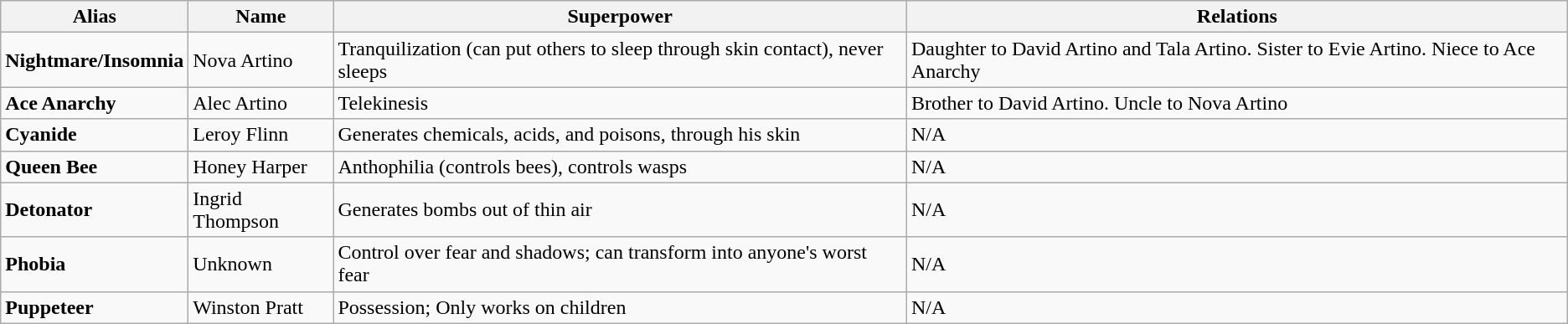<table class="wikitable">
<tr>
<th>Alias</th>
<th>Name</th>
<th>Superpower</th>
<th>Relations</th>
</tr>
<tr>
<td><strong>Nightmare/Insomnia</strong></td>
<td>Nova Artino</td>
<td>Tranquilization (can put others to sleep through skin contact), never sleeps</td>
<td>Daughter to David Artino and Tala Artino. Sister to Evie Artino. Niece to Ace Anarchy</td>
</tr>
<tr>
<td><strong>Ace Anarchy</strong></td>
<td>Alec Artino</td>
<td>Telekinesis</td>
<td>Brother to David Artino. Uncle to Nova Artino</td>
</tr>
<tr>
<td><strong>Cyanide</strong></td>
<td>Leroy Flinn</td>
<td>Generates chemicals, acids, and poisons, through his skin</td>
<td>N/A</td>
</tr>
<tr>
<td><strong>Queen Bee</strong></td>
<td>Honey Harper</td>
<td>Anthophilia (controls bees), controls wasps</td>
<td>N/A</td>
</tr>
<tr>
<td><strong>Detonator</strong></td>
<td>Ingrid Thompson</td>
<td>Generates bombs out of thin air</td>
<td>N/A</td>
</tr>
<tr>
<td><strong>Phobia</strong></td>
<td>Unknown</td>
<td>Control over fear and shadows; can transform into anyone's worst fear</td>
<td>N/A</td>
</tr>
<tr>
<td><strong>Puppeteer</strong></td>
<td>Winston Pratt</td>
<td>Possession; Only works on children</td>
<td>N/A</td>
</tr>
</table>
